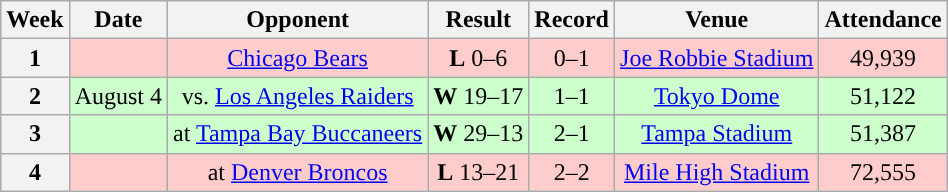<table class="wikitable" style="text-align:center">
<tr>
<th>Week</th>
<th>Date</th>
<th>Opponent</th>
<th>Result</th>
<th>Record</th>
<th>Venue</th>
<th>Attendance</th>
</tr>
<tr style="background:#fcc">
<th>1</th>
<td></td>
<td><a href='#'>Chicago Bears</a></td>
<td><strong>L</strong> 0–6</td>
<td>0–1</td>
<td><a href='#'>Joe Robbie Stadium</a></td>
<td>49,939</td>
</tr>
<tr style="background:#cfc">
<th>2</th>
<td>August 4</td>
<td>vs. <a href='#'>Los Angeles Raiders</a></td>
<td><strong>W</strong> 19–17</td>
<td>1–1</td>
<td><a href='#'>Tokyo Dome</a></td>
<td>51,122</td>
</tr>
<tr style="background:#cfc">
<th>3</th>
<td></td>
<td>at <a href='#'>Tampa Bay Buccaneers</a></td>
<td><strong>W</strong> 29–13</td>
<td>2–1</td>
<td><a href='#'>Tampa Stadium</a></td>
<td>51,387</td>
</tr>
<tr style="background:#fcc">
<th>4</th>
<td></td>
<td>at <a href='#'>Denver Broncos</a></td>
<td><strong>L</strong> 13–21</td>
<td>2–2</td>
<td><a href='#'>Mile High Stadium</a></td>
<td>72,555</td>
</tr>
</table>
